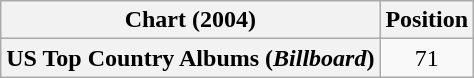<table class="wikitable plainrowheaders" style="text-align:center">
<tr>
<th scope="col">Chart (2004)</th>
<th scope="col">Position</th>
</tr>
<tr>
<th scope="row">US Top Country Albums (<em>Billboard</em>)</th>
<td>71</td>
</tr>
</table>
